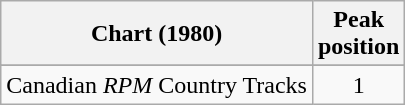<table class="wikitable sortable">
<tr>
<th align="left">Chart (1980)</th>
<th align="center">Peak<br>position</th>
</tr>
<tr>
</tr>
<tr>
<td align="left">Canadian <em>RPM</em> Country Tracks</td>
<td align="center">1</td>
</tr>
</table>
